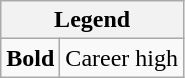<table class="wikitable mw-collapsible mw-collapsed">
<tr>
<th colspan="2">Legend</th>
</tr>
<tr>
<td><strong>Bold</strong></td>
<td>Career high</td>
</tr>
</table>
